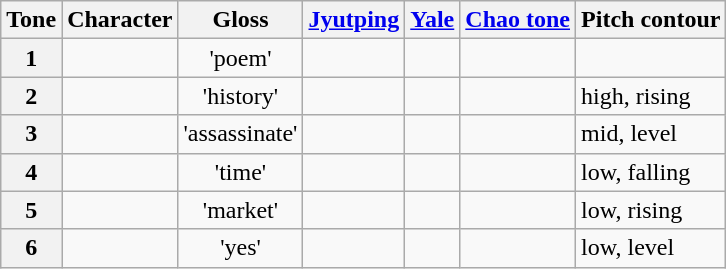<table class="wikitable" style="text-align:center">
<tr>
<th scope=col>Tone</th>
<th scope=col>Character</th>
<th scope=col>Gloss</th>
<th scope=col><a href='#'>Jyutping</a></th>
<th scope=col><a href='#'>Yale</a></th>
<th><a href='#'>Chao tone</a></th>
<th scope="col">Pitch contour</th>
</tr>
<tr>
<th scope="row">1</th>
<td></td>
<td>'poem'</td>
<td></td>
<td></td>
<td></td>
<td style="text-align:left"></td>
</tr>
<tr>
<th scope="row">2</th>
<td></td>
<td>'history'</td>
<td></td>
<td></td>
<td></td>
<td style="text-align:left">high, rising</td>
</tr>
<tr>
<th scope="row">3</th>
<td></td>
<td>'assassinate'</td>
<td></td>
<td></td>
<td></td>
<td style="text-align:left">mid, level</td>
</tr>
<tr>
<th scope="row">4</th>
<td></td>
<td>'time'</td>
<td></td>
<td></td>
<td></td>
<td style="text-align:left">low, falling</td>
</tr>
<tr>
<th scope="row">5</th>
<td></td>
<td>'market'</td>
<td></td>
<td></td>
<td></td>
<td style="text-align:left">low, rising</td>
</tr>
<tr>
<th scope="row">6</th>
<td></td>
<td>'yes'</td>
<td></td>
<td></td>
<td></td>
<td style="text-align:left">low, level</td>
</tr>
</table>
